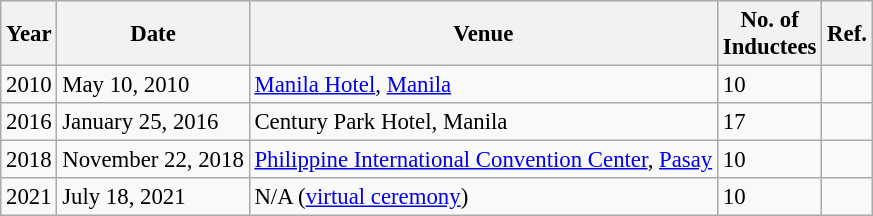<table class="wikitable sortable" style="font-size: 95%">
<tr>
<th>Year</th>
<th>Date</th>
<th>Venue</th>
<th>No. of<br>Inductees</th>
<th>Ref.</th>
</tr>
<tr>
<td>2010</td>
<td>May 10, 2010</td>
<td><a href='#'>Manila Hotel</a>, <a href='#'>Manila</a></td>
<td>10</td>
<td></td>
</tr>
<tr>
<td>2016</td>
<td>January 25, 2016</td>
<td>Century Park Hotel, Manila</td>
<td>17</td>
<td></td>
</tr>
<tr>
<td>2018</td>
<td>November 22, 2018</td>
<td><a href='#'>Philippine International Convention Center</a>, <a href='#'>Pasay</a></td>
<td>10</td>
<td></td>
</tr>
<tr>
<td>2021</td>
<td>July 18, 2021</td>
<td>N/A (<a href='#'>virtual ceremony</a>)</td>
<td>10</td>
<td></td>
</tr>
</table>
